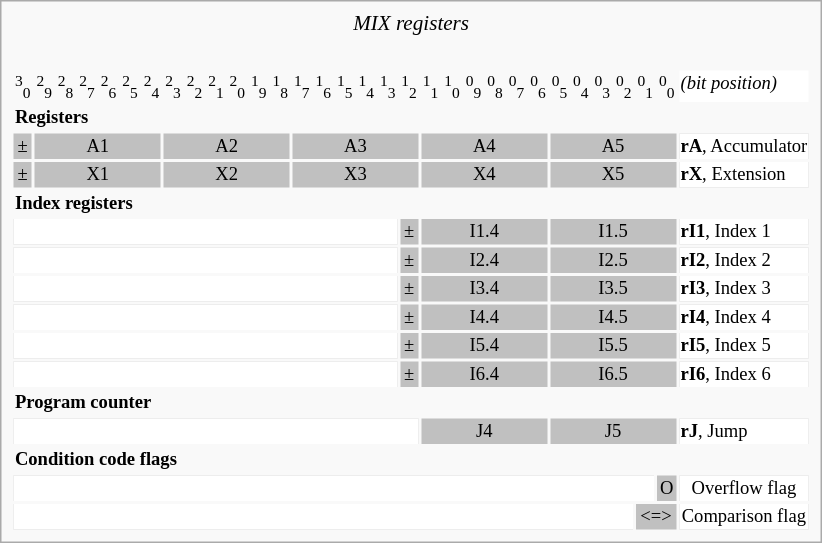<table class="infobox" style="font-size:88%;">
<tr>
<td align="center"><em>MIX registers</em></td>
</tr>
<tr>
<td><br><table style="font-size:88%;">
<tr>
<td style="width:10px; text-align:left"><sup>3</sup><sub>0</sub></td>
<td style="width:10px; text-align:right"><sup>2</sup><sub>9</sub></td>
<td style="width:10px; text-align:right"><sup>2</sup><sub>8</sub></td>
<td style="width:10px; text-align:right"><sup>2</sup><sub>7</sub></td>
<td style="width:10px; text-align:right"><sup>2</sup><sub>6</sub></td>
<td style="width:10px; text-align:right"><sup>2</sup><sub>5</sub></td>
<td style="width:10px; text-align:right"><sup>2</sup><sub>4</sub></td>
<td style="width:10px; text-align:right"><sup>2</sup><sub>3</sub></td>
<td style="width:10px; text-align:right"><sup>2</sup><sub>2</sub></td>
<td style="width:10px; text-align:right"><sup>2</sup><sub>1</sub></td>
<td style="width:10px; text-align:right"><sup>2</sup><sub>0</sub></td>
<td style="width:10px; text-align:right"><sup>1</sup><sub>9</sub></td>
<td style="width:10px; text-align:right"><sup>1</sup><sub>8</sub></td>
<td style="width:10px; text-align:right"><sup>1</sup><sub>7</sub></td>
<td style="width:10px; text-align:right"><sup>1</sup><sub>6</sub></td>
<td style="width:10px; text-align:right"><sup>1</sup><sub>5</sub></td>
<td style="width:10px; text-align:right"><sup>1</sup><sub>4</sub></td>
<td style="width:10px; text-align:right"><sup>1</sup><sub>3</sub></td>
<td style="width:10px; text-align:right"><sup>1</sup><sub>2</sub></td>
<td style="width:10px; text-align:right"><sup>1</sup><sub>1</sub></td>
<td style="width:10px; text-align:right"><sup>1</sup><sub>0</sub></td>
<td style="width:10px; text-align:center"><sup>0</sup><sub>9</sub></td>
<td style="width:10px; text-align:center"><sup>0</sup><sub>8</sub></td>
<td style="width:10px; text-align:center"><sup>0</sup><sub>7</sub></td>
<td style="width:10px; text-align:center"><sup>0</sup><sub>6</sub></td>
<td style="width:10px; text-align:center"><sup>0</sup><sub>5</sub></td>
<td style="width:10px; text-align:center"><sup>0</sup><sub>4</sub></td>
<td style="width:10px; text-align:center"><sup>0</sup><sub>3</sub></td>
<td style="width:10px; text-align:center"><sup>0</sup><sub>2</sub></td>
<td style="width:10px; text-align:center"><sup>0</sup><sub>1</sub></td>
<td style="width:10px; text-align:center"><sup>0</sup><sub>0</sub></td>
<td style="width:auto; background:white; color:black"><em>(bit position)</em></td>
</tr>
<tr>
<td colspan="32"><strong>Registers</strong></td>
</tr>
<tr style="background:silver;color:black;text-align:center">
<td colspan="1">±</td>
<td colspan="6">A1</td>
<td colspan="6">A2</td>
<td colspan="6">A3</td>
<td colspan="6">A4</td>
<td colspan="6">A5</td>
<td style="text-align:left;background:white"><strong>rA</strong>, Accumulator</td>
</tr>
<tr style="background:silver;color:black;text-align:center">
<td colspan="1">±</td>
<td colspan="6">X1</td>
<td colspan="6">X2</td>
<td colspan="6">X3</td>
<td colspan="6">X4</td>
<td colspan="6">X5</td>
<td style="text-align:left;background:white"><strong>rX</strong>, Extension</td>
</tr>
<tr>
<td colspan="32"><strong>Index registers</strong></td>
</tr>
<tr style="background:silver;color:black;text-align:center">
<td style="background:white" colspan="18"> </td>
<td colspan="1">±</td>
<td colspan="6">I1.4</td>
<td colspan="6">I1.5</td>
<td style="text-align:left;background:white"><strong>rI1</strong>, Index 1</td>
</tr>
<tr style="background:silver;color:black;text-align:center">
<td style="background:white" colspan="18"> </td>
<td colspan="1">±</td>
<td colspan="6">I2.4</td>
<td colspan="6">I2.5</td>
<td style="text-align:left;background:white"><strong>rI2</strong>, Index 2</td>
</tr>
<tr style="background:silver;color:black;text-align:center">
<td style="background:white" colspan="18"> </td>
<td colspan="1">±</td>
<td colspan="6">I3.4</td>
<td colspan="6">I3.5</td>
<td style="text-align:left;background:white"><strong>rI3</strong>, Index 3</td>
</tr>
<tr style="background:silver;color:black;text-align:center">
<td style="background:white" colspan="18"> </td>
<td colspan="1">±</td>
<td colspan="6">I4.4</td>
<td colspan="6">I4.5</td>
<td style="text-align:left;background:white"><strong>rI4</strong>, Index 4</td>
</tr>
<tr style="background:silver;color:black;text-align:center">
<td style="background:white" colspan="18"> </td>
<td colspan="1">±</td>
<td colspan="6">I5.4</td>
<td colspan="6">I5.5</td>
<td style="text-align:left;background:white"><strong>rI5</strong>, Index 5</td>
</tr>
<tr style="background:silver;color:black;text-align:center">
<td style="background:white" colspan="18"> </td>
<td colspan="1">±</td>
<td colspan="6">I6.4</td>
<td colspan="6">I6.5</td>
<td style="text-align:left;background:white"><strong>rI6</strong>, Index 6</td>
</tr>
<tr>
<td colspan="32"><strong>Program counter</strong></td>
</tr>
<tr style="background:silver;color:black;text-align:center">
<td style="background:white" colspan="19"> </td>
<td colspan="6">J4</td>
<td colspan="6">J5</td>
<td style="text-align:left;background:white"><strong>rJ</strong>, Jump</td>
</tr>
<tr>
<td colspan="32"><strong>Condition code flags</strong></td>
</tr>
<tr style="background:silver;color:black;text-align:center">
<td style="background:white" colspan="30"> </td>
<td colspan="1">O</td>
<td style="background:white; color:black;">Overflow flag</td>
</tr>
<tr style="background:silver;color:black;text-align:center">
<td style="background:white" colspan="29"> </td>
<td colspan="2"><=></td>
<td style="background:white; color:black;">Comparison flag</td>
</tr>
</table>
</td>
</tr>
</table>
